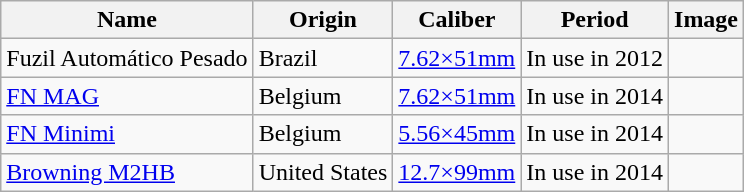<table class="wikitable mw-collapsible mw-collapsed">
<tr>
<th>Name</th>
<th>Origin</th>
<th>Caliber</th>
<th>Period</th>
<th>Image</th>
</tr>
<tr>
<td>Fuzil Automático Pesado</td>
<td>Brazil</td>
<td><a href='#'>7.62×51mm</a></td>
<td>In use in 2012</td>
<td></td>
</tr>
<tr>
<td><a href='#'>FN MAG</a></td>
<td>Belgium</td>
<td><a href='#'>7.62×51mm</a></td>
<td>In use in 2014</td>
<td></td>
</tr>
<tr>
<td><a href='#'>FN Minimi</a></td>
<td>Belgium</td>
<td><a href='#'>5.56×45mm</a></td>
<td>In use in 2014</td>
<td></td>
</tr>
<tr>
<td><a href='#'>Browning M2HB</a></td>
<td>United States</td>
<td><a href='#'>12.7×99mm</a></td>
<td>In use in 2014</td>
<td></td>
</tr>
</table>
